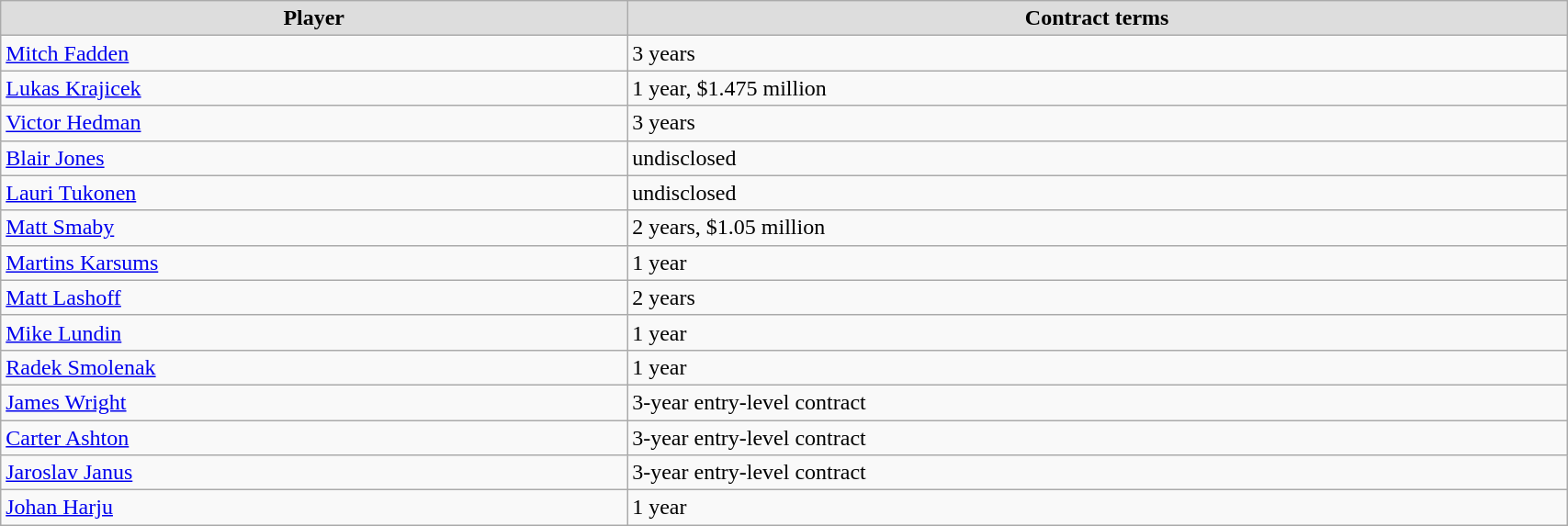<table class="wikitable" style="width:90%;">
<tr style="text-align:center; background:#ddd;">
<td><strong>Player</strong></td>
<td><strong>Contract terms</strong></td>
</tr>
<tr>
<td><a href='#'>Mitch Fadden</a></td>
<td>3 years</td>
</tr>
<tr>
<td><a href='#'>Lukas Krajicek</a></td>
<td>1 year, $1.475 million</td>
</tr>
<tr>
<td><a href='#'>Victor Hedman</a></td>
<td>3 years</td>
</tr>
<tr>
<td><a href='#'>Blair Jones</a></td>
<td>undisclosed</td>
</tr>
<tr>
<td><a href='#'>Lauri Tukonen</a></td>
<td>undisclosed</td>
</tr>
<tr>
<td><a href='#'>Matt Smaby</a></td>
<td>2 years, $1.05 million</td>
</tr>
<tr>
<td><a href='#'>Martins Karsums</a></td>
<td>1 year</td>
</tr>
<tr>
<td><a href='#'>Matt Lashoff</a></td>
<td>2 years</td>
</tr>
<tr>
<td><a href='#'>Mike Lundin</a></td>
<td>1 year</td>
</tr>
<tr>
<td><a href='#'>Radek Smolenak</a></td>
<td>1 year</td>
</tr>
<tr>
<td><a href='#'>James Wright</a></td>
<td>3-year entry-level contract</td>
</tr>
<tr>
<td><a href='#'>Carter Ashton</a></td>
<td>3-year entry-level contract</td>
</tr>
<tr>
<td><a href='#'>Jaroslav Janus</a></td>
<td>3-year entry-level contract</td>
</tr>
<tr>
<td><a href='#'>Johan Harju</a></td>
<td>1 year</td>
</tr>
</table>
